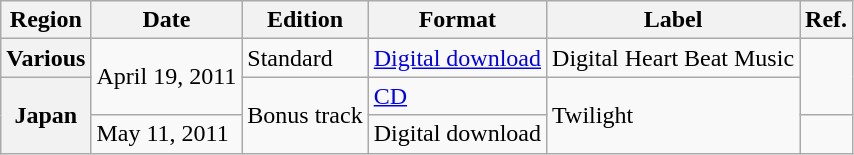<table class="wikitable plainrowheaders">
<tr>
<th scope="col">Region</th>
<th scope="col">Date</th>
<th scope="col">Edition</th>
<th scope="col">Format</th>
<th scope="col">Label</th>
<th scope="col">Ref.</th>
</tr>
<tr>
<th scope="row">Various</th>
<td rowspan="2">April 19, 2011</td>
<td>Standard</td>
<td><a href='#'>Digital download</a></td>
<td>Digital Heart Beat Music</td>
<td style="text-align:center;" rowspan="2"></td>
</tr>
<tr>
<th scope="row" rowspan="2">Japan</th>
<td rowspan="2">Bonus track</td>
<td><a href='#'>CD</a></td>
<td rowspan="2">Twilight</td>
</tr>
<tr>
<td>May 11, 2011</td>
<td>Digital download</td>
<td style="text-align:center;"></td>
</tr>
</table>
